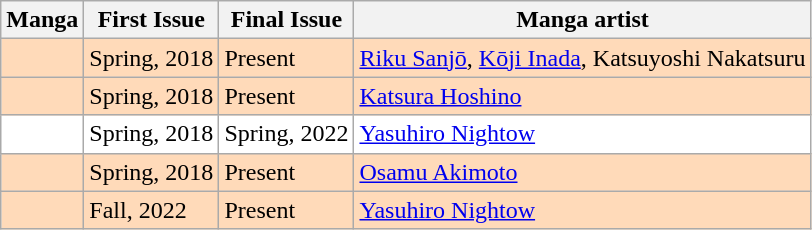<table class="wikitable sortable" style="background: #FFF;">
<tr>
<th>Manga</th>
<th>First Issue</th>
<th>Final Issue</th>
<th>Manga artist</th>
</tr>
<tr style="background-color:#FFDAB9;">
<td></td>
<td>Spring, 2018</td>
<td>Present</td>
<td><a href='#'>Riku Sanjō</a>, <a href='#'>Kōji Inada</a>, Katsuyoshi Nakatsuru</td>
</tr>
<tr style="background-color:#FFDAB9;">
<td></td>
<td>Spring, 2018</td>
<td>Present</td>
<td><a href='#'>Katsura Hoshino</a></td>
</tr>
<tr>
<td></td>
<td>Spring, 2018</td>
<td>Spring, 2022</td>
<td><a href='#'>Yasuhiro Nightow</a></td>
</tr>
<tr style="background-color:#FFDAB9;">
<td></td>
<td>Spring, 2018</td>
<td>Present</td>
<td><a href='#'>Osamu Akimoto</a></td>
</tr>
<tr style="background-color:#FFDAB9;">
<td></td>
<td>Fall, 2022</td>
<td>Present</td>
<td><a href='#'>Yasuhiro Nightow</a></td>
</tr>
</table>
